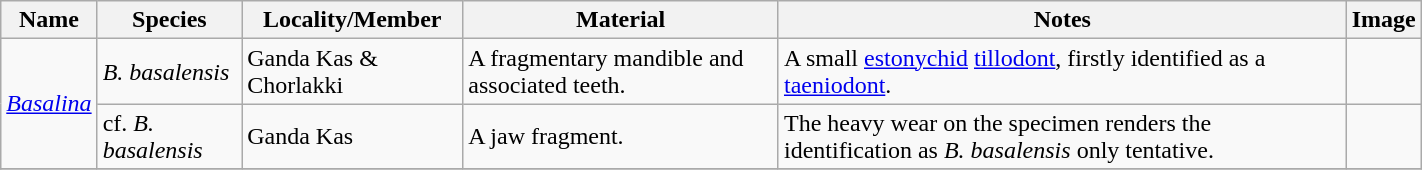<table class="wikitable" align="center" width="75%">
<tr>
<th>Name</th>
<th>Species</th>
<th>Locality/Member</th>
<th>Material</th>
<th>Notes</th>
<th>Image</th>
</tr>
<tr>
<td rowspan=2><em><a href='#'>Basalina</a></em></td>
<td><em>B. basalensis</em></td>
<td>Ganda Kas & Chorlakki</td>
<td>A fragmentary mandible and associated teeth.</td>
<td>A small <a href='#'>estonychid</a> <a href='#'>tillodont</a>, firstly identified as a <a href='#'>taeniodont</a>.</td>
<td></td>
</tr>
<tr>
<td>cf. <em>B. basalensis</em></td>
<td>Ganda Kas</td>
<td>A jaw fragment.</td>
<td>The heavy wear on the specimen renders the identification as <em>B. basalensis</em> only tentative.</td>
<td></td>
</tr>
<tr>
</tr>
</table>
